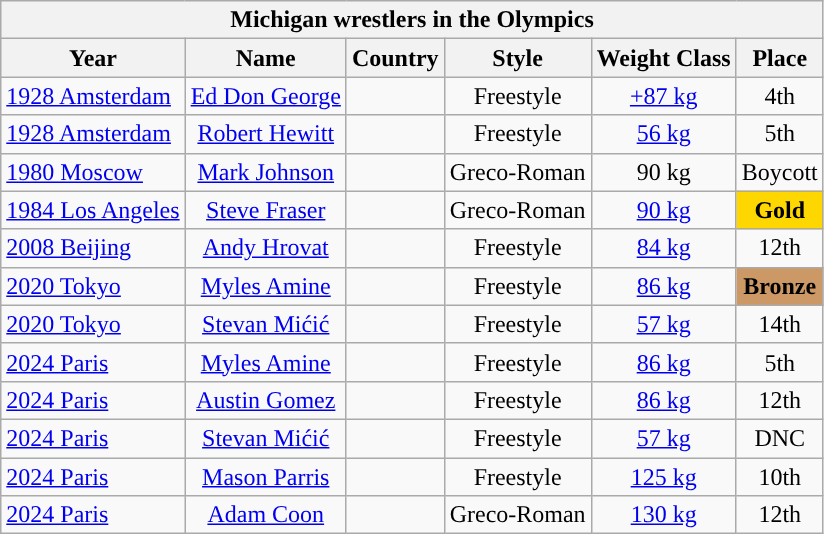<table class="wikitable">
<tr>
<th colspan="6">Michigan wrestlers in the Olympics</th>
</tr>
<tr>
<th scope="col">Year</th>
<th scope="col">Name</th>
<th scope="col">Country</th>
<th scope="col">Style</th>
<th scope="col">Weight Class</th>
<th scope="col">Place</th>
</tr>
<tr>
<td><a href='#'>1928 Amsterdam</a></td>
<td style="text-align: center;"><a href='#'>Ed Don George</a></td>
<td style="text-align: center;"></td>
<td style="text-align: center;">Freestyle</td>
<td style="text-align: center;"><a href='#'>+87 kg</a></td>
<td style="text-align: center;">4th</td>
</tr>
<tr>
<td><a href='#'>1928 Amsterdam</a></td>
<td style="text-align: center;"><a href='#'>Robert Hewitt</a></td>
<td style="text-align: center;"></td>
<td style="text-align: center;">Freestyle</td>
<td style="text-align: center;"><a href='#'>56 kg</a></td>
<td style="text-align: center;">5th</td>
</tr>
<tr>
<td><a href='#'>1980 Moscow</a></td>
<td style="text-align: center;"><a href='#'>Mark Johnson</a></td>
<td style="text-align: center;"></td>
<td style="text-align: center;">Greco-Roman</td>
<td style="text-align: center;">90 kg</td>
<td style="text-align: center;">Boycott</td>
</tr>
<tr>
<td><a href='#'>1984 Los Angeles</a></td>
<td style="text-align: center;"><a href='#'>Steve Fraser</a></td>
<td style="text-align: center;"></td>
<td style="text-align: center;">Greco-Roman</td>
<td style="text-align: center;"><a href='#'>90 kg</a></td>
<td style="text-align: center;background:gold;"><strong>Gold</strong></td>
</tr>
<tr>
<td><a href='#'>2008 Beijing</a></td>
<td style="text-align: center;"><a href='#'>Andy Hrovat</a></td>
<td style="text-align: center;"></td>
<td style="text-align: center;">Freestyle</td>
<td style="text-align: center;"><a href='#'>84 kg</a></td>
<td style="text-align: center;">12th</td>
</tr>
<tr>
<td><a href='#'>2020 Tokyo</a></td>
<td style="text-align: center;"><a href='#'>Myles Amine</a></td>
<td style="text-align: center;"></td>
<td style="text-align: center;">Freestyle</td>
<td style="text-align: center;"><a href='#'>86 kg</a></td>
<td style="text-align:center; background:#c96;"><strong>Bronze</strong></td>
</tr>
<tr>
<td><a href='#'>2020 Tokyo</a></td>
<td style="text-align: center;"><a href='#'>Stevan Mićić</a></td>
<td style="text-align: center;"></td>
<td style="text-align: center;">Freestyle</td>
<td style="text-align: center;"><a href='#'>57 kg</a></td>
<td style="text-align: center;">14th</td>
</tr>
<tr>
<td><a href='#'>2024 Paris</a></td>
<td style="text-align: center;"><a href='#'>Myles Amine</a></td>
<td style="text-align: center;"></td>
<td style="text-align: center;">Freestyle</td>
<td style="text-align: center;"><a href='#'>86 kg</a></td>
<td style="text-align: center;">5th</td>
</tr>
<tr>
<td><a href='#'>2024 Paris</a></td>
<td style="text-align: center;"><a href='#'>Austin Gomez</a></td>
<td style="text-align: center;"></td>
<td style="text-align: center;">Freestyle</td>
<td style="text-align: center;"><a href='#'>86 kg</a></td>
<td style="text-align: center;">12th</td>
</tr>
<tr>
<td><a href='#'>2024 Paris</a></td>
<td style="text-align: center;"><a href='#'>Stevan Mićić</a></td>
<td style="text-align: center;"></td>
<td style="text-align: center;">Freestyle</td>
<td style="text-align: center;"><a href='#'>57 kg</a></td>
<td style="text-align: center;">DNC</td>
</tr>
<tr>
<td><a href='#'>2024 Paris</a></td>
<td style="text-align: center;"><a href='#'>Mason Parris</a></td>
<td style="text-align: center;"></td>
<td style="text-align: center;">Freestyle</td>
<td style="text-align: center;"><a href='#'>125 kg</a></td>
<td style="text-align: center;">10th</td>
</tr>
<tr>
<td><a href='#'>2024 Paris</a></td>
<td style="text-align: center;"><a href='#'>Adam Coon</a></td>
<td style="text-align: center;"></td>
<td style="text-align: center;">Greco-Roman</td>
<td style="text-align: center;"><a href='#'>130 kg</a></td>
<td style="text-align: center;">12th</td>
</tr>
</table>
